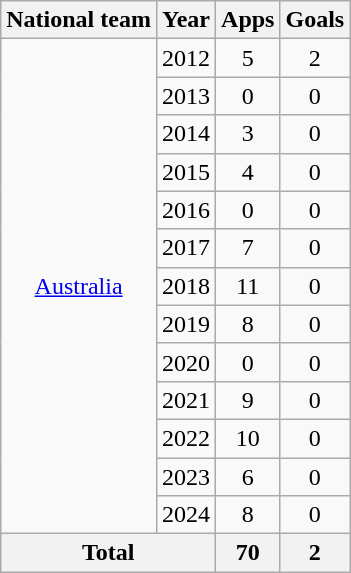<table class="wikitable" style="text-align:center">
<tr>
<th>National team</th>
<th>Year</th>
<th>Apps</th>
<th>Goals</th>
</tr>
<tr>
<td rowspan="13"><a href='#'>Australia</a></td>
<td>2012</td>
<td>5</td>
<td>2</td>
</tr>
<tr>
<td>2013</td>
<td>0</td>
<td>0</td>
</tr>
<tr>
<td>2014</td>
<td>3</td>
<td>0</td>
</tr>
<tr>
<td>2015</td>
<td>4</td>
<td>0</td>
</tr>
<tr>
<td>2016</td>
<td>0</td>
<td>0</td>
</tr>
<tr>
<td>2017</td>
<td>7</td>
<td>0</td>
</tr>
<tr>
<td>2018</td>
<td>11</td>
<td>0</td>
</tr>
<tr>
<td>2019</td>
<td>8</td>
<td>0</td>
</tr>
<tr>
<td>2020</td>
<td>0</td>
<td>0</td>
</tr>
<tr>
<td>2021</td>
<td>9</td>
<td>0</td>
</tr>
<tr>
<td>2022</td>
<td>10</td>
<td>0</td>
</tr>
<tr>
<td>2023</td>
<td>6</td>
<td>0</td>
</tr>
<tr>
<td>2024</td>
<td>8</td>
<td>0</td>
</tr>
<tr>
<th colspan="2">Total</th>
<th>70</th>
<th>2</th>
</tr>
</table>
